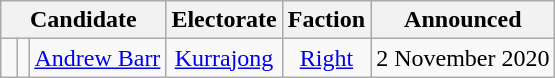<table class="wikitable" style="text-align:center">
<tr>
<th colspan=3>Candidate</th>
<th>Electorate</th>
<th>Faction</th>
<th>Announced</th>
</tr>
<tr>
<td width="3pt" > </td>
<td></td>
<td><a href='#'>Andrew Barr</a></td>
<td><a href='#'>Kurrajong</a></td>
<td><a href='#'>Right</a></td>
<td>2 November 2020</td>
</tr>
</table>
